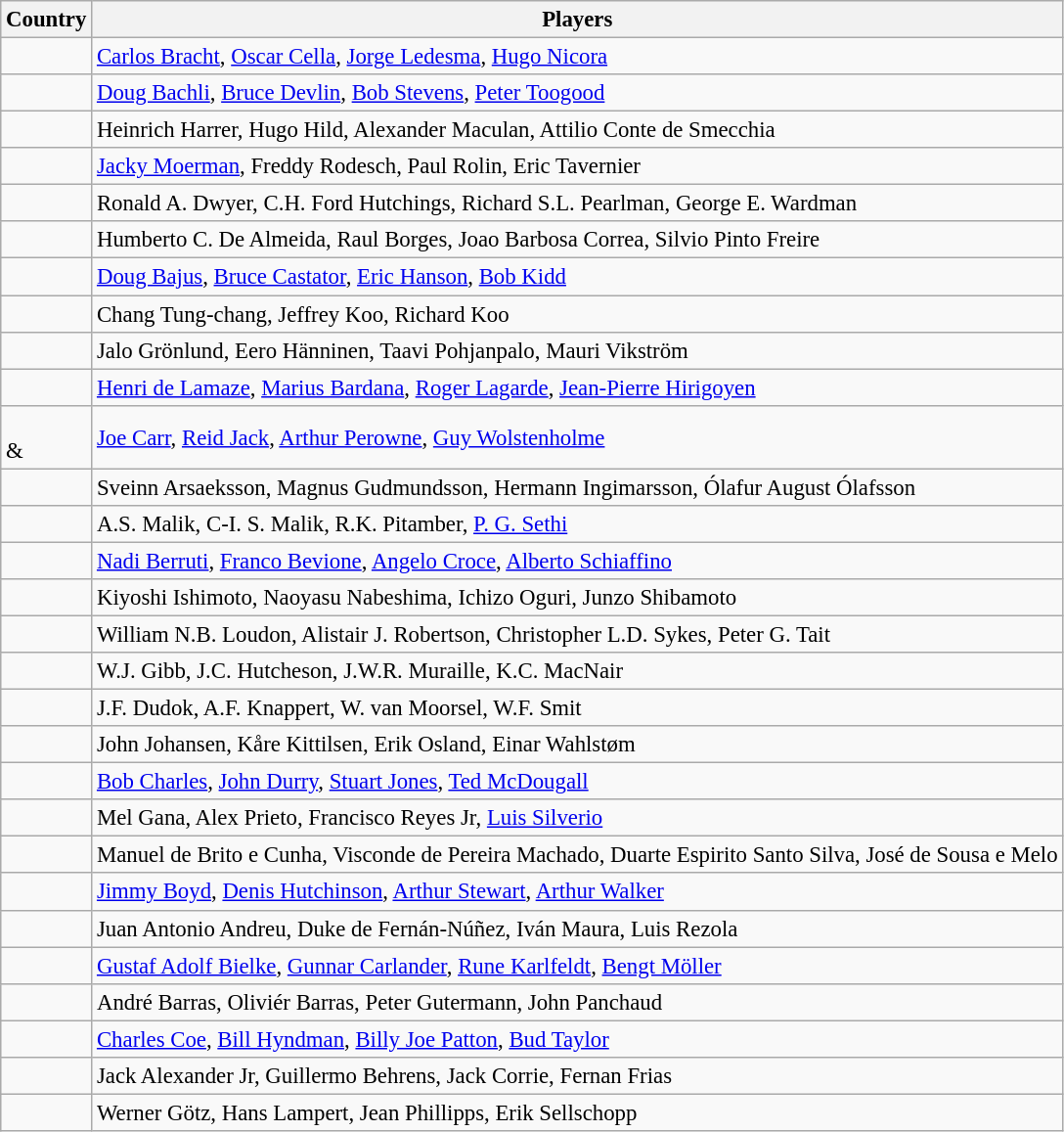<table class="wikitable" style="font-size:95%;">
<tr>
<th>Country</th>
<th>Players</th>
</tr>
<tr>
<td></td>
<td><a href='#'>Carlos Bracht</a>, <a href='#'>Oscar Cella</a>, <a href='#'>Jorge Ledesma</a>, <a href='#'>Hugo Nicora</a></td>
</tr>
<tr>
<td></td>
<td><a href='#'>Doug Bachli</a>, <a href='#'>Bruce Devlin</a>, <a href='#'>Bob Stevens</a>, <a href='#'>Peter Toogood</a></td>
</tr>
<tr>
<td></td>
<td>Heinrich Harrer, Hugo Hild, Alexander Maculan, Attilio Conte de Smecchia</td>
</tr>
<tr>
<td></td>
<td><a href='#'>Jacky Moerman</a>, Freddy Rodesch, Paul Rolin, Eric Tavernier</td>
</tr>
<tr>
<td></td>
<td>Ronald A. Dwyer, C.H. Ford Hutchings, Richard S.L. Pearlman, George E. Wardman</td>
</tr>
<tr>
<td></td>
<td>Humberto C. De Almeida, Raul Borges, Joao Barbosa Correa, Silvio Pinto Freire</td>
</tr>
<tr>
<td></td>
<td><a href='#'>Doug Bajus</a>, <a href='#'>Bruce Castator</a>, <a href='#'>Eric Hanson</a>, <a href='#'>Bob Kidd</a></td>
</tr>
<tr>
<td></td>
<td>Chang Tung-chang, Jeffrey Koo, Richard Koo</td>
</tr>
<tr>
<td></td>
<td>Jalo Grönlund, Eero Hänninen, Taavi Pohjanpalo, Mauri Vikström</td>
</tr>
<tr>
<td></td>
<td><a href='#'>Henri de Lamaze</a>, <a href='#'>Marius Bardana</a>, <a href='#'>Roger Lagarde</a>, <a href='#'>Jean-Pierre Hirigoyen</a></td>
</tr>
<tr>
<td><br>& </td>
<td><a href='#'>Joe Carr</a>, <a href='#'>Reid Jack</a>, <a href='#'>Arthur Perowne</a>, <a href='#'>Guy Wolstenholme</a></td>
</tr>
<tr>
<td></td>
<td>Sveinn Arsaeksson, Magnus Gudmundsson, Hermann Ingimarsson, Ólafur August Ólafsson</td>
</tr>
<tr>
<td></td>
<td>A.S. Malik, C-I. S. Malik, R.K. Pitamber, <a href='#'>P. G. Sethi</a></td>
</tr>
<tr>
<td></td>
<td><a href='#'>Nadi Berruti</a>, <a href='#'>Franco Bevione</a>, <a href='#'>Angelo Croce</a>, <a href='#'>Alberto Schiaffino</a></td>
</tr>
<tr>
<td></td>
<td>Kiyoshi Ishimoto, Naoyasu Nabeshima, Ichizo Oguri, Junzo Shibamoto</td>
</tr>
<tr>
<td></td>
<td>William N.B. Loudon, Alistair J. Robertson, Christopher L.D. Sykes, Peter G. Tait</td>
</tr>
<tr>
<td></td>
<td>W.J. Gibb, J.C. Hutcheson, J.W.R. Muraille, K.C. MacNair</td>
</tr>
<tr>
<td></td>
<td>J.F. Dudok, A.F. Knappert, W. van Moorsel, W.F. Smit</td>
</tr>
<tr>
<td></td>
<td>John Johansen, Kåre Kittilsen, Erik Osland, Einar Wahlstøm</td>
</tr>
<tr>
<td></td>
<td><a href='#'>Bob Charles</a>, <a href='#'>John Durry</a>, <a href='#'>Stuart Jones</a>, <a href='#'>Ted McDougall</a></td>
</tr>
<tr>
<td></td>
<td>Mel Gana, Alex Prieto, Francisco Reyes Jr, <a href='#'>Luis Silverio</a></td>
</tr>
<tr>
<td></td>
<td>Manuel de Brito e Cunha, Visconde de Pereira Machado, Duarte Espirito Santo Silva, José de Sousa e Melo</td>
</tr>
<tr>
<td></td>
<td><a href='#'>Jimmy Boyd</a>, <a href='#'>Denis Hutchinson</a>, <a href='#'>Arthur Stewart</a>, <a href='#'>Arthur Walker</a></td>
</tr>
<tr>
<td></td>
<td>Juan Antonio Andreu, Duke de Fernán-Núñez, Iván Maura, Luis Rezola</td>
</tr>
<tr>
<td></td>
<td><a href='#'>Gustaf Adolf Bielke</a>, <a href='#'>Gunnar Carlander</a>, <a href='#'>Rune Karlfeldt</a>, <a href='#'>Bengt Möller</a></td>
</tr>
<tr>
<td></td>
<td>André Barras, Oliviér Barras, Peter Gutermann, John Panchaud</td>
</tr>
<tr>
<td></td>
<td><a href='#'>Charles Coe</a>, <a href='#'>Bill Hyndman</a>, <a href='#'>Billy Joe Patton</a>, <a href='#'>Bud Taylor</a></td>
</tr>
<tr>
<td></td>
<td>Jack Alexander Jr, Guillermo Behrens, Jack Corrie, Fernan Frias</td>
</tr>
<tr>
<td></td>
<td>Werner Götz, Hans Lampert, Jean Phillipps, Erik Sellschopp</td>
</tr>
</table>
